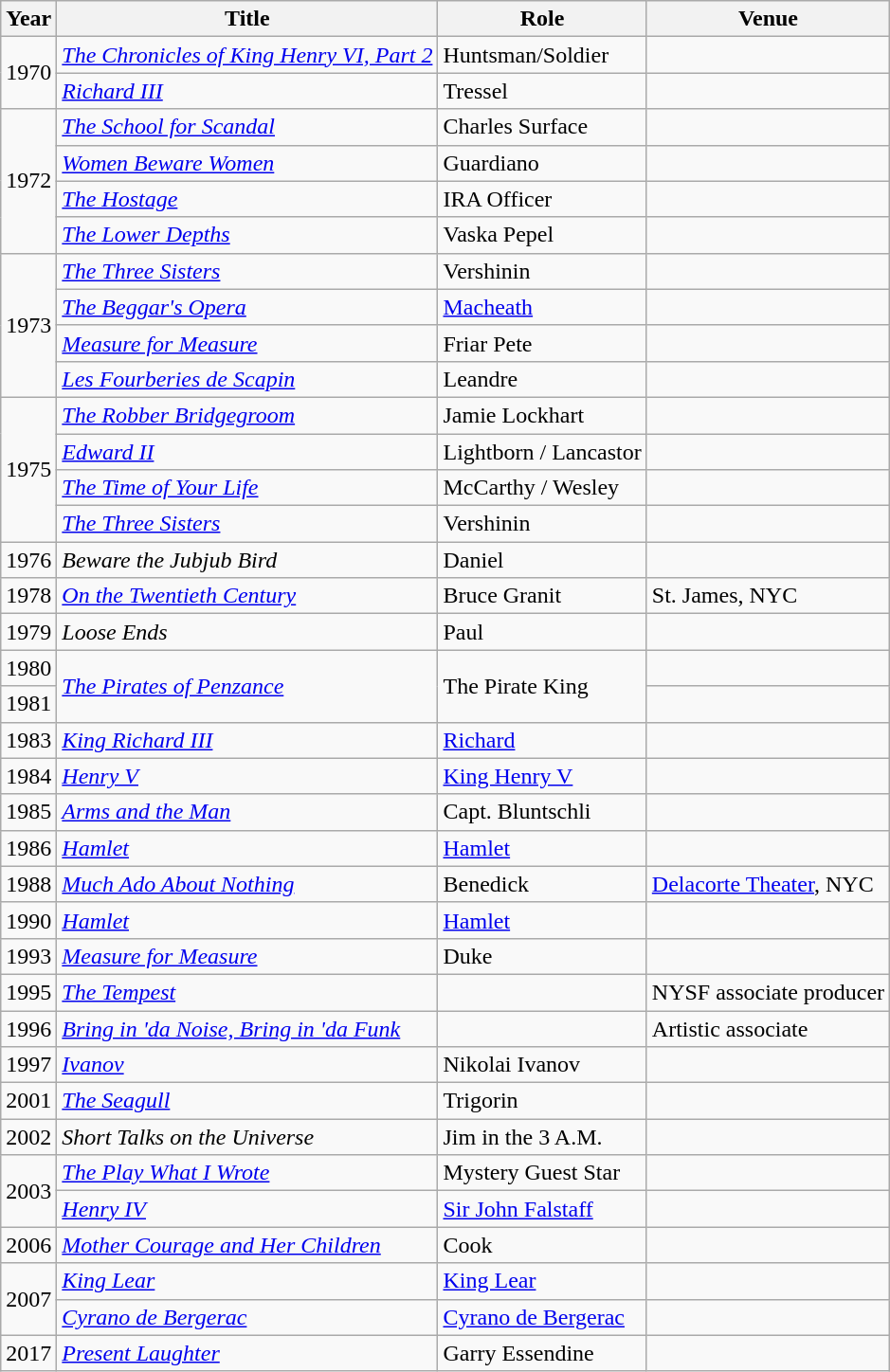<table class="wikitable sortable unsortable">
<tr>
<th>Year</th>
<th>Title</th>
<th>Role</th>
<th class="unsortable">Venue</th>
</tr>
<tr>
<td rowspan=2>1970</td>
<td><em><a href='#'>The Chronicles of King Henry VI, Part 2</a></em></td>
<td>Huntsman/Soldier</td>
<td></td>
</tr>
<tr>
<td><em><a href='#'>Richard III</a></em></td>
<td>Tressel</td>
<td></td>
</tr>
<tr>
<td rowspan=4>1972</td>
<td><em><a href='#'>The School for Scandal</a></em></td>
<td>Charles Surface</td>
<td></td>
</tr>
<tr>
<td><em><a href='#'>Women Beware Women</a></em></td>
<td>Guardiano</td>
<td></td>
</tr>
<tr>
<td><em><a href='#'>The Hostage</a></em></td>
<td>IRA Officer</td>
<td></td>
</tr>
<tr>
<td><em><a href='#'>The Lower Depths</a></em></td>
<td>Vaska Pepel</td>
<td></td>
</tr>
<tr>
<td rowspan=4>1973</td>
<td><em><a href='#'>The Three Sisters</a></em></td>
<td>Vershinin</td>
<td></td>
</tr>
<tr>
<td><em><a href='#'>The Beggar's Opera</a></em></td>
<td><a href='#'>Macheath</a></td>
<td></td>
</tr>
<tr>
<td><em><a href='#'>Measure for Measure</a></em></td>
<td>Friar Pete</td>
<td></td>
</tr>
<tr>
<td><em><a href='#'>Les Fourberies de Scapin</a></em></td>
<td>Leandre</td>
<td></td>
</tr>
<tr>
<td rowspan=4>1975</td>
<td><em><a href='#'>The Robber Bridgegroom</a></em></td>
<td>Jamie Lockhart</td>
<td></td>
</tr>
<tr>
<td><em><a href='#'>Edward II</a></em></td>
<td>Lightborn / Lancastor</td>
<td></td>
</tr>
<tr>
<td><em><a href='#'>The Time of Your Life</a></em></td>
<td>McCarthy / Wesley</td>
<td></td>
</tr>
<tr>
<td><em><a href='#'>The Three Sisters</a></em></td>
<td>Vershinin</td>
<td></td>
</tr>
<tr>
<td>1976</td>
<td><em>Beware the Jubjub Bird</em></td>
<td>Daniel</td>
<td></td>
</tr>
<tr>
<td>1978</td>
<td><em><a href='#'>On the Twentieth Century</a></em></td>
<td>Bruce Granit</td>
<td>St. James, NYC</td>
</tr>
<tr>
<td>1979</td>
<td><em>Loose Ends</em></td>
<td>Paul</td>
<td></td>
</tr>
<tr>
<td>1980</td>
<td rowspan=2><em><a href='#'>The Pirates of Penzance</a></em></td>
<td rowspan=2>The Pirate King</td>
<td></td>
</tr>
<tr>
<td>1981</td>
</tr>
<tr>
<td>1983</td>
<td><em><a href='#'>King Richard III</a></em></td>
<td><a href='#'>Richard</a></td>
<td></td>
</tr>
<tr>
<td>1984</td>
<td><em><a href='#'>Henry V</a></em></td>
<td><a href='#'>King Henry V</a></td>
<td></td>
</tr>
<tr>
<td>1985</td>
<td><em><a href='#'>Arms and the Man</a></em></td>
<td>Capt. Bluntschli</td>
<td></td>
</tr>
<tr>
<td>1986</td>
<td><em><a href='#'>Hamlet</a></em></td>
<td><a href='#'>Hamlet</a></td>
<td></td>
</tr>
<tr>
<td>1988</td>
<td><em><a href='#'>Much Ado About Nothing</a></em></td>
<td>Benedick</td>
<td><a href='#'>Delacorte Theater</a>, NYC</td>
</tr>
<tr>
<td>1990</td>
<td><em><a href='#'>Hamlet</a></em></td>
<td><a href='#'>Hamlet</a></td>
<td></td>
</tr>
<tr>
<td>1993</td>
<td><em><a href='#'>Measure for Measure</a></em></td>
<td>Duke</td>
<td></td>
</tr>
<tr>
<td>1995</td>
<td><em><a href='#'>The Tempest</a></em></td>
<td></td>
<td>NYSF associate producer</td>
</tr>
<tr>
<td>1996</td>
<td><em><a href='#'>Bring in 'da Noise, Bring in 'da Funk</a></em></td>
<td></td>
<td>Artistic associate</td>
</tr>
<tr>
<td>1997</td>
<td><em><a href='#'>Ivanov</a></em></td>
<td>Nikolai Ivanov</td>
<td></td>
</tr>
<tr>
<td>2001</td>
<td><em><a href='#'>The Seagull</a></em></td>
<td>Trigorin</td>
<td></td>
</tr>
<tr>
<td>2002</td>
<td><em>Short Talks on the Universe</em></td>
<td>Jim in the 3 A.M.</td>
<td></td>
</tr>
<tr>
<td rowspan=2>2003</td>
<td><em><a href='#'>The Play What I Wrote</a> </em></td>
<td>Mystery Guest Star</td>
<td></td>
</tr>
<tr>
<td><em><a href='#'>Henry IV</a></em></td>
<td><a href='#'>Sir John Falstaff</a></td>
<td></td>
</tr>
<tr>
<td>2006</td>
<td><em><a href='#'>Mother Courage and Her Children</a></em></td>
<td>Cook</td>
<td></td>
</tr>
<tr>
<td rowspan=2>2007</td>
<td><em><a href='#'>King Lear</a></em></td>
<td><a href='#'>King Lear</a></td>
<td></td>
</tr>
<tr>
<td><em><a href='#'>Cyrano de Bergerac</a></em></td>
<td><a href='#'>Cyrano de Bergerac</a></td>
<td></td>
</tr>
<tr>
<td>2017</td>
<td><em><a href='#'>Present Laughter</a></em></td>
<td>Garry Essendine</td>
<td></td>
</tr>
</table>
